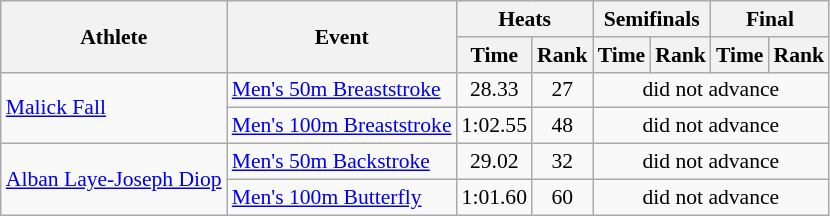<table class=wikitable style="font-size:90%">
<tr>
<th rowspan="2">Athlete</th>
<th rowspan="2">Event</th>
<th colspan="2">Heats</th>
<th colspan="2">Semifinals</th>
<th colspan="2">Final</th>
</tr>
<tr>
<th>Time</th>
<th>Rank</th>
<th>Time</th>
<th>Rank</th>
<th>Time</th>
<th>Rank</th>
</tr>
<tr>
<td rowspan="2"><a href='#'>Malick Fall</a></td>
<td><a href='#'>Men's 50m Breaststroke</a></td>
<td align=center>28.33</td>
<td align=center>27</td>
<td align=center colspan=4>did not advance</td>
</tr>
<tr>
<td><a href='#'>Men's 100m Breaststroke</a></td>
<td align=center>1:02.55</td>
<td align=center>48</td>
<td align=center colspan=4>did not advance</td>
</tr>
<tr>
<td rowspan="2"><a href='#'>Alban Laye-Joseph Diop</a></td>
<td><a href='#'>Men's 50m Backstroke</a></td>
<td align=center>29.02</td>
<td align=center>32</td>
<td align=center colspan=4>did not advance</td>
</tr>
<tr>
<td><a href='#'>Men's 100m Butterfly</a></td>
<td align=center>1:01.60</td>
<td align=center>60</td>
<td align=center colspan=4>did not advance</td>
</tr>
</table>
